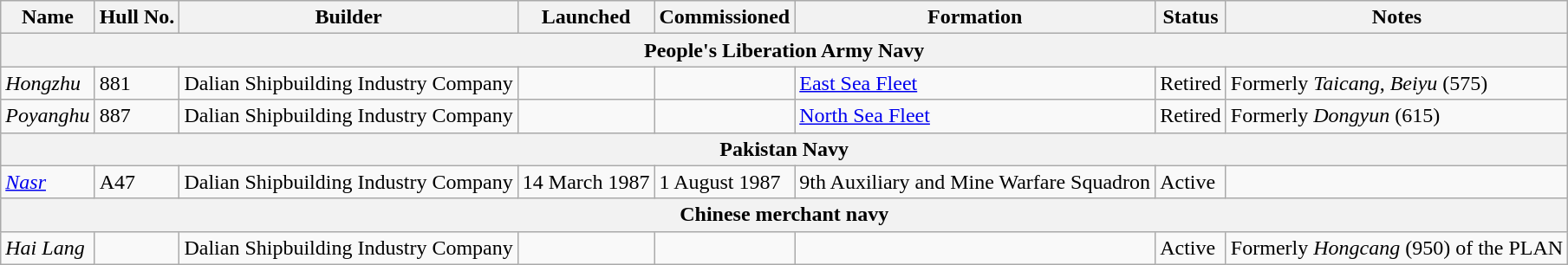<table class="wikitable">
<tr>
<th>Name</th>
<th>Hull No.</th>
<th>Builder</th>
<th>Launched</th>
<th>Commissioned</th>
<th>Formation</th>
<th>Status</th>
<th>Notes</th>
</tr>
<tr>
<th colspan=8>People's Liberation Army Navy</th>
</tr>
<tr>
<td><em>Hongzhu</em></td>
<td>881</td>
<td>Dalian Shipbuilding Industry Company</td>
<td></td>
<td></td>
<td><a href='#'>East Sea Fleet</a></td>
<td>Retired</td>
<td>Formerly <em>Taicang</em>, <em>Beiyu</em> (575)</td>
</tr>
<tr>
<td><em>Poyanghu</em></td>
<td>887</td>
<td>Dalian Shipbuilding Industry Company</td>
<td></td>
<td></td>
<td><a href='#'>North Sea Fleet</a></td>
<td>Retired</td>
<td>Formerly <em>Dongyun</em> (615)</td>
</tr>
<tr>
<th colspan=8>Pakistan Navy</th>
</tr>
<tr>
<td><em><a href='#'>Nasr</a></em></td>
<td>A47</td>
<td>Dalian Shipbuilding Industry Company</td>
<td>14 March 1987</td>
<td>1 August 1987</td>
<td>9th Auxiliary and Mine Warfare Squadron</td>
<td>Active</td>
<td></td>
</tr>
<tr>
<th colspan=8>Chinese merchant navy</th>
</tr>
<tr>
<td><em>Hai Lang</em></td>
<td></td>
<td>Dalian Shipbuilding Industry Company</td>
<td></td>
<td></td>
<td></td>
<td>Active</td>
<td>Formerly <em>Hongcang</em> (950) of the PLAN</td>
</tr>
</table>
